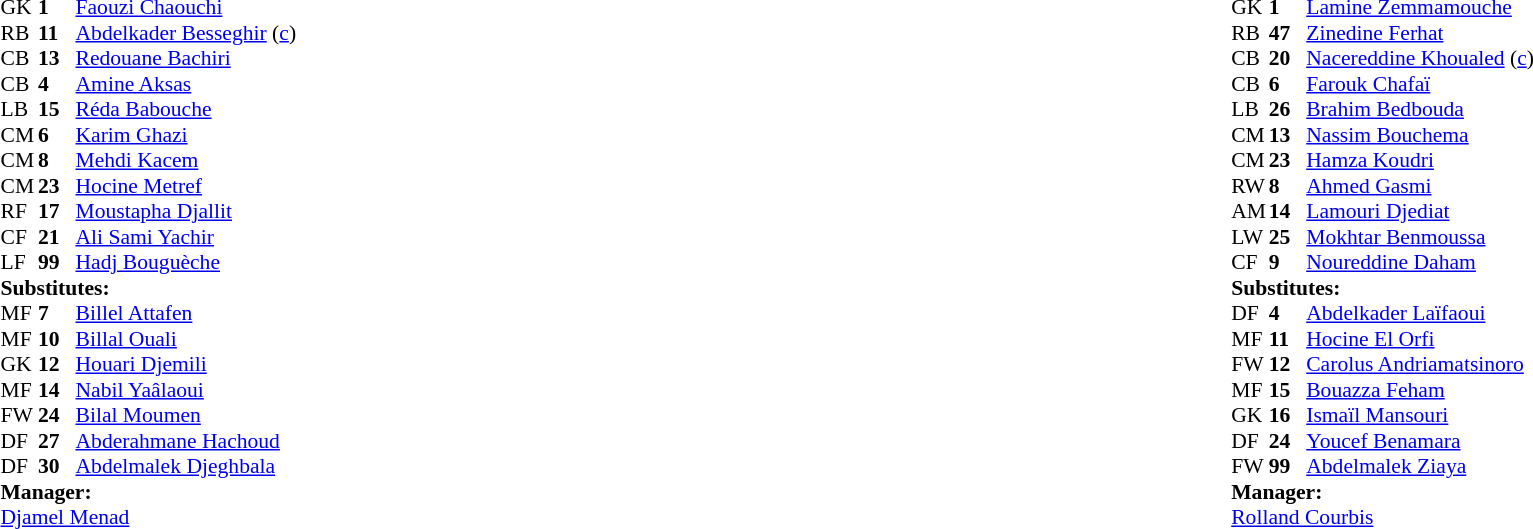<table width="100%">
<tr>
<td valign="top" width="50%"><br><table style="font-size: 90%" cellspacing="0" cellpadding="0">
<tr>
<td colspan="4"></td>
</tr>
<tr>
<th width="25"></th>
<th width="25"></th>
<th width="200"></th>
<th></th>
</tr>
<tr>
<td>GK</td>
<td><strong>1</strong></td>
<td> <a href='#'>Faouzi Chaouchi</a></td>
</tr>
<tr>
<td>RB</td>
<td><strong>11</strong></td>
<td> <a href='#'>Abdelkader Besseghir</a> (<a href='#'>c</a>)</td>
</tr>
<tr>
<td>CB</td>
<td><strong>13</strong></td>
<td> <a href='#'>Redouane Bachiri</a></td>
</tr>
<tr>
<td>CB</td>
<td><strong>4</strong></td>
<td> <a href='#'>Amine Aksas</a></td>
</tr>
<tr>
<td>LB</td>
<td><strong>15</strong></td>
<td> <a href='#'>Réda Babouche</a></td>
<td></td>
<td></td>
<td></td>
</tr>
<tr>
<td>CM</td>
<td><strong>6</strong></td>
<td> <a href='#'>Karim Ghazi</a></td>
</tr>
<tr>
<td>CM</td>
<td><strong>8</strong></td>
<td> <a href='#'>Mehdi Kacem</a></td>
<td></td>
<td></td>
</tr>
<tr>
<td>CM</td>
<td><strong>23</strong></td>
<td> <a href='#'>Hocine Metref</a></td>
</tr>
<tr>
<td>RF</td>
<td><strong>17</strong></td>
<td> <a href='#'>Moustapha Djallit</a></td>
</tr>
<tr>
<td>CF</td>
<td><strong>21</strong></td>
<td> <a href='#'>Ali Sami Yachir</a></td>
<td></td>
<td></td>
</tr>
<tr>
<td>LF</td>
<td><strong>99</strong></td>
<td> <a href='#'>Hadj Bouguèche</a></td>
</tr>
<tr>
<td colspan=4><strong>Substitutes:</strong></td>
</tr>
<tr>
<td>MF</td>
<td><strong>7</strong></td>
<td> <a href='#'>Billel Attafen</a></td>
<td></td>
<td></td>
<td></td>
</tr>
<tr>
<td>MF</td>
<td><strong>10</strong></td>
<td> <a href='#'>Billal Ouali</a></td>
<td></td>
<td></td>
</tr>
<tr>
<td>GK</td>
<td><strong>12</strong></td>
<td> <a href='#'>Houari Djemili</a></td>
</tr>
<tr>
<td>MF</td>
<td><strong>14</strong></td>
<td> <a href='#'>Nabil Yaâlaoui</a></td>
</tr>
<tr>
<td>FW</td>
<td><strong>24</strong></td>
<td> <a href='#'>Bilal Moumen</a></td>
</tr>
<tr>
<td>DF</td>
<td><strong>27</strong></td>
<td> <a href='#'>Abderahmane Hachoud</a></td>
</tr>
<tr>
<td>DF</td>
<td><strong>30</strong></td>
<td> <a href='#'>Abdelmalek Djeghbala</a></td>
</tr>
<tr>
<td colspan=4><strong>Manager:</strong></td>
</tr>
<tr>
<td colspan="4"> <a href='#'>Djamel Menad</a></td>
</tr>
</table>
</td>
<td valign="top"></td>
<td valign="top" width="50%"><br><table style="font-size: 90%" cellspacing="0" cellpadding="0" align="center">
<tr>
<td colspan="4"></td>
</tr>
<tr>
<th width="25"></th>
<th width="25"></th>
<th width="200"></th>
<th></th>
</tr>
<tr>
<td>GK</td>
<td><strong>1</strong></td>
<td> <a href='#'>Lamine Zemmamouche</a></td>
<td></td>
<td></td>
<td></td>
</tr>
<tr>
<td>RB</td>
<td><strong>47</strong></td>
<td> <a href='#'>Zinedine Ferhat</a></td>
<td></td>
<td></td>
<td></td>
</tr>
<tr>
<td>CB</td>
<td><strong>20</strong></td>
<td> <a href='#'>Nacereddine Khoualed</a> (<a href='#'>c</a>)</td>
<td></td>
<td></td>
<td></td>
</tr>
<tr>
<td>CB</td>
<td><strong>6</strong></td>
<td> <a href='#'>Farouk Chafaï</a></td>
</tr>
<tr>
<td>LB</td>
<td><strong>26</strong></td>
<td> <a href='#'>Brahim Bedbouda</a></td>
</tr>
<tr>
<td>CM</td>
<td><strong>13</strong></td>
<td> <a href='#'>Nassim Bouchema</a></td>
<td></td>
<td></td>
<td></td>
</tr>
<tr>
<td>CM</td>
<td><strong>23</strong></td>
<td> <a href='#'>Hamza Koudri</a></td>
</tr>
<tr>
<td>RW</td>
<td><strong>8</strong></td>
<td> <a href='#'>Ahmed Gasmi</a></td>
<td></td>
<td></td>
<td></td>
</tr>
<tr>
<td>AM</td>
<td><strong>14</strong></td>
<td> <a href='#'>Lamouri Djediat</a></td>
<td></td>
<td></td>
<td></td>
</tr>
<tr>
<td>LW</td>
<td><strong>25</strong></td>
<td> <a href='#'>Mokhtar Benmoussa</a></td>
<td></td>
<td></td>
<td></td>
</tr>
<tr>
<td>CF</td>
<td><strong>9</strong></td>
<td> <a href='#'>Noureddine Daham</a></td>
<td></td>
<td></td>
</tr>
<tr>
<td colspan=4><strong>Substitutes:</strong></td>
</tr>
<tr>
<td>DF</td>
<td><strong>4</strong></td>
<td> <a href='#'>Abdelkader Laïfaoui</a></td>
</tr>
<tr>
<td>MF</td>
<td><strong>11</strong></td>
<td> <a href='#'>Hocine El Orfi</a></td>
</tr>
<tr>
<td>FW</td>
<td><strong>12</strong></td>
<td> <a href='#'>Carolus Andriamatsinoro</a></td>
<td></td>
<td></td>
</tr>
<tr>
<td>MF</td>
<td><strong>15</strong></td>
<td> <a href='#'>Bouazza Feham</a></td>
<td></td>
<td></td>
</tr>
<tr>
<td>GK</td>
<td><strong>16</strong></td>
<td> <a href='#'>Ismaïl Mansouri</a></td>
</tr>
<tr>
<td>DF</td>
<td><strong>24</strong></td>
<td> <a href='#'>Youcef Benamara</a></td>
<td></td>
<td></td>
</tr>
<tr>
<td>FW</td>
<td><strong>99</strong></td>
<td> <a href='#'>Abdelmalek Ziaya</a></td>
</tr>
<tr>
<td colspan=4><strong>Manager:</strong></td>
</tr>
<tr>
<td colspan="4"> <a href='#'>Rolland Courbis</a></td>
</tr>
</table>
</td>
</tr>
</table>
